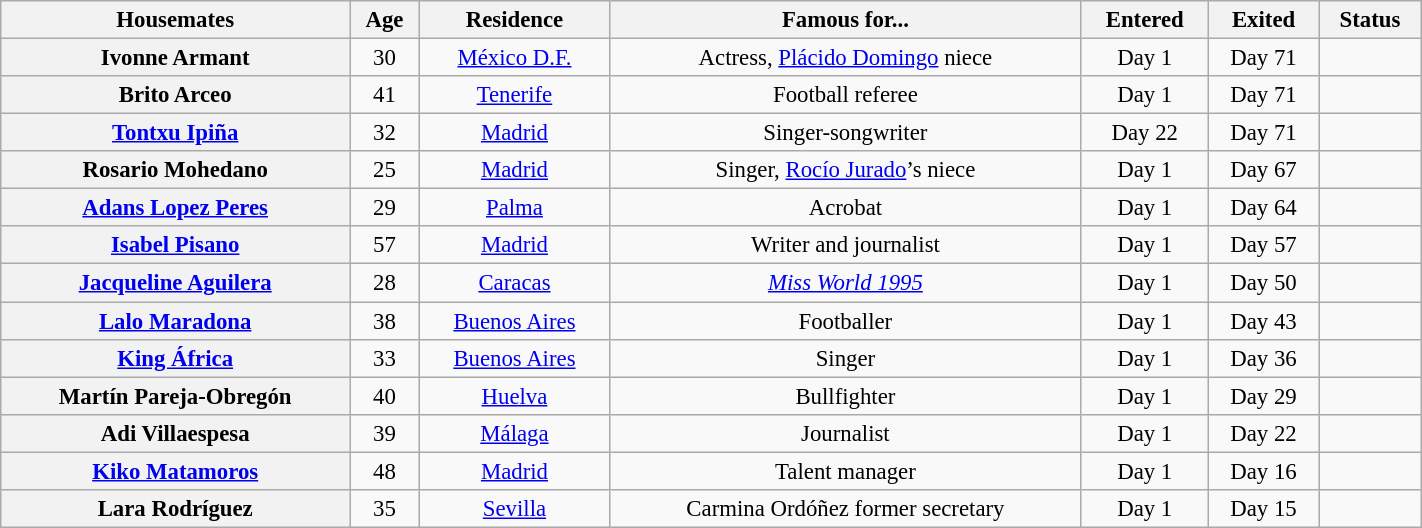<table class="wikitable" style="margin:auto; text-align:center; width:75%; font-size:95%;">
<tr>
<th>Housemates</th>
<th>Age</th>
<th>Residence</th>
<th>Famous for...</th>
<th>Entered</th>
<th>Exited</th>
<th>Status</th>
</tr>
<tr>
<th><strong>Ivonne Armant</strong></th>
<td>30</td>
<td><a href='#'>México D.F.</a></td>
<td>Actress, <a href='#'>Plácido Domingo</a> niece</td>
<td>Day 1</td>
<td>Day 71</td>
<td></td>
</tr>
<tr>
<th>Brito Arceo</th>
<td>41</td>
<td><a href='#'>Tenerife</a></td>
<td>Football referee</td>
<td>Day 1</td>
<td>Day 71</td>
<td></td>
</tr>
<tr>
<th><a href='#'>Tontxu Ipiña</a></th>
<td>32</td>
<td><a href='#'>Madrid</a></td>
<td>Singer-songwriter</td>
<td>Day 22</td>
<td>Day 71</td>
<td></td>
</tr>
<tr>
<th>Rosario Mohedano</th>
<td>25</td>
<td><a href='#'>Madrid</a></td>
<td>Singer, <a href='#'>Rocío Jurado</a>’s niece</td>
<td>Day 1</td>
<td>Day 67</td>
<td></td>
</tr>
<tr>
<th><a href='#'>Adans Lopez Peres</a></th>
<td>29</td>
<td><a href='#'>Palma</a></td>
<td>Acrobat</td>
<td>Day 1</td>
<td>Day 64</td>
<td></td>
</tr>
<tr>
<th><a href='#'>Isabel Pisano</a></th>
<td>57</td>
<td><a href='#'>Madrid</a></td>
<td>Writer and journalist</td>
<td>Day 1</td>
<td>Day 57</td>
<td></td>
</tr>
<tr>
<th><a href='#'>Jacqueline Aguilera</a></th>
<td>28</td>
<td><a href='#'>Caracas</a></td>
<td><em><a href='#'>Miss World 1995</a></em></td>
<td>Day 1</td>
<td>Day 50</td>
<td></td>
</tr>
<tr>
<th><a href='#'>Lalo Maradona</a></th>
<td>38</td>
<td><a href='#'>Buenos Aires</a></td>
<td>Footballer</td>
<td>Day 1</td>
<td>Day 43</td>
<td></td>
</tr>
<tr>
<th><a href='#'>King África</a></th>
<td>33</td>
<td><a href='#'>Buenos Aires</a></td>
<td>Singer</td>
<td>Day 1</td>
<td>Day 36</td>
<td></td>
</tr>
<tr>
<th>Martín Pareja-Obregón</th>
<td>40</td>
<td><a href='#'>Huelva</a></td>
<td>Bullfighter</td>
<td>Day 1</td>
<td>Day 29</td>
<td></td>
</tr>
<tr>
<th>Adi Villaespesa</th>
<td>39</td>
<td><a href='#'>Málaga</a></td>
<td>Journalist</td>
<td>Day 1</td>
<td>Day 22</td>
<td></td>
</tr>
<tr>
<th><a href='#'>Kiko Matamoros</a></th>
<td>48</td>
<td><a href='#'>Madrid</a></td>
<td>Talent manager</td>
<td>Day 1</td>
<td>Day 16</td>
<td></td>
</tr>
<tr>
<th>Lara Rodríguez</th>
<td>35</td>
<td><a href='#'>Sevilla</a></td>
<td>Carmina Ordóñez former secretary</td>
<td>Day 1</td>
<td>Day 15</td>
<td></td>
</tr>
</table>
